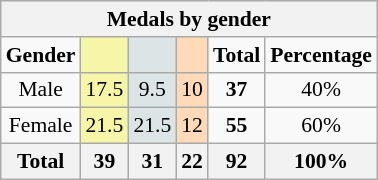<table class="wikitable" style="font-size:90%">
<tr style="background:#efefef;">
<th colspan=6>Medals by gender</th>
</tr>
<tr align=center>
<td><strong>Gender</strong></td>
<td bgcolor=#F7F6A8></td>
<td bgcolor=#DCE5E5></td>
<td bgcolor=#FFDAB9></td>
<td><strong>Total</strong></td>
<td><strong>Percentage</strong></td>
</tr>
<tr align=center>
<td>Male</td>
<td bgcolor=#F7F6A8>17.5</td>
<td bgcolor=#DCE5E5>9.5</td>
<td bgcolor=#FFDAB9>10</td>
<td><strong>37</strong></td>
<td>40%</td>
</tr>
<tr align=center>
<td>Female</td>
<td bgcolor=#F7F6A8>21.5</td>
<td bgcolor=#DCE5E5>21.5</td>
<td bgcolor=#FFDAB9>12</td>
<td><strong>55</strong></td>
<td>60%</td>
</tr>
<tr align=center>
<th>Total</th>
<th>39</th>
<th>31</th>
<th>22</th>
<th>92</th>
<th>100%</th>
</tr>
</table>
